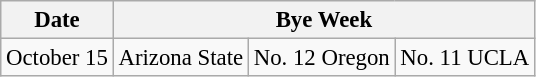<table class="wikitable" style="font-size:95%;">
<tr>
<th>Date</th>
<th colspan="3">Bye Week</th>
</tr>
<tr>
<td>October 15</td>
<td>Arizona State</td>
<td>No. 12 Oregon</td>
<td>No. 11 UCLA</td>
</tr>
</table>
